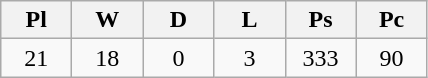<table class="wikitable" style="text-align:center">
<tr>
<th width=40px>Pl</th>
<th width=40px>W</th>
<th width=40px>D</th>
<th width=40px>L</th>
<th width=40px>Ps</th>
<th width=40px>Pc</th>
</tr>
<tr>
<td>21</td>
<td>18</td>
<td>0</td>
<td>3</td>
<td>333</td>
<td>90</td>
</tr>
</table>
